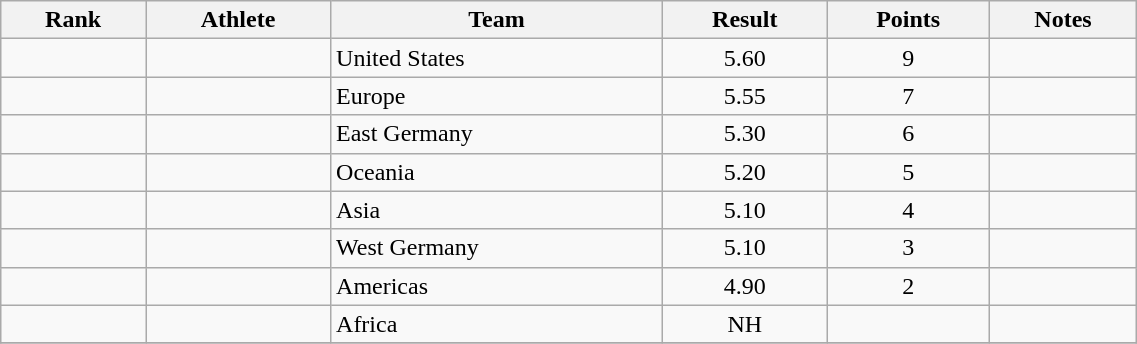<table class="wikitable sortable" style="text-align:center" width="60%">
<tr>
<th>Rank</th>
<th>Athlete</th>
<th>Team</th>
<th>Result</th>
<th>Points</th>
<th>Notes</th>
</tr>
<tr>
<td></td>
<td align="left"></td>
<td align=left>United States</td>
<td>5.60</td>
<td>9</td>
<td></td>
</tr>
<tr>
<td></td>
<td align="left"></td>
<td align=left>Europe</td>
<td>5.55</td>
<td>7</td>
<td></td>
</tr>
<tr>
<td></td>
<td align="left"></td>
<td align=left>East Germany</td>
<td>5.30</td>
<td>6</td>
<td></td>
</tr>
<tr>
<td></td>
<td align="left"></td>
<td align=left>Oceania</td>
<td>5.20</td>
<td>5</td>
<td></td>
</tr>
<tr>
<td></td>
<td align="left"></td>
<td align=left>Asia</td>
<td>5.10</td>
<td>4</td>
<td></td>
</tr>
<tr>
<td></td>
<td align="left"></td>
<td align=left>West Germany</td>
<td>5.10</td>
<td>3</td>
<td></td>
</tr>
<tr>
<td></td>
<td align="left"></td>
<td align=left>Americas</td>
<td>4.90</td>
<td>2</td>
<td></td>
</tr>
<tr>
<td></td>
<td align="left"></td>
<td align=left>Africa</td>
<td>NH</td>
<td></td>
<td></td>
</tr>
<tr>
</tr>
</table>
